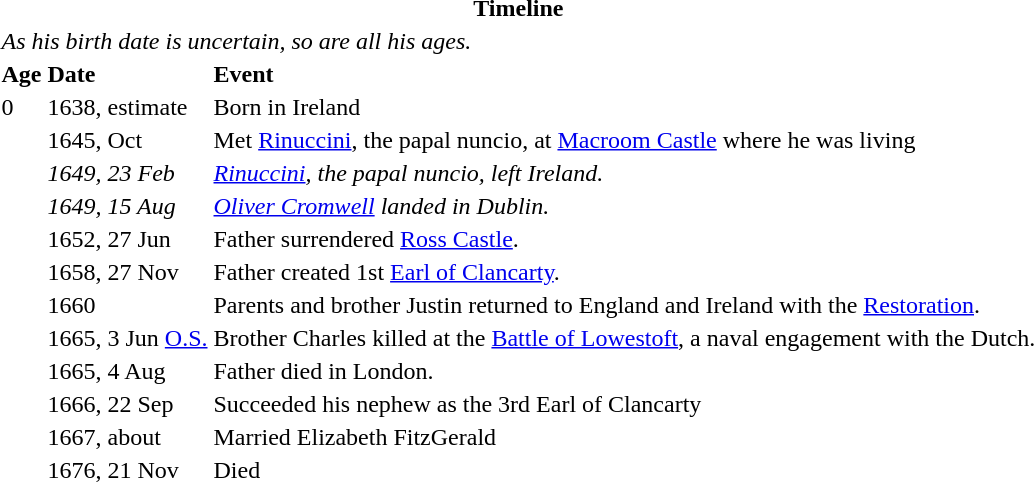<table>
<tr>
<th colspan=3>Timeline</th>
</tr>
<tr>
<td colspan=3><em>As his birth date is uncertain, so are all his ages.</em></td>
</tr>
<tr>
<th align="left">Age</th>
<th align="left">Date</th>
<th align="left">Event</th>
</tr>
<tr>
<td>0</td>
<td>1638, estimate</td>
<td>Born in Ireland</td>
</tr>
<tr>
<td></td>
<td>1645, Oct</td>
<td>Met <a href='#'>Rinuccini</a>, the papal nuncio, at <a href='#'>Macroom Castle</a> where he was living</td>
</tr>
<tr>
<td></td>
<td><em>1649, 23 Feb</em></td>
<td><em><a href='#'>Rinuccini</a>, the papal nuncio, left Ireland.</em></td>
</tr>
<tr>
<td></td>
<td><em>1649, 15 Aug</em></td>
<td><em><a href='#'>Oliver Cromwell</a> landed in Dublin.</em></td>
</tr>
<tr>
<td></td>
<td>1652, 27 Jun</td>
<td>Father surrendered <a href='#'>Ross Castle</a>.</td>
</tr>
<tr>
<td></td>
<td>1658, 27 Nov</td>
<td>Father created 1st <a href='#'>Earl of Clancarty</a>.</td>
</tr>
<tr>
<td></td>
<td>1660</td>
<td>Parents and brother Justin returned to England and Ireland with the <a href='#'>Restoration</a>.</td>
</tr>
<tr>
<td></td>
<td>1665, 3 Jun <a href='#'>O.S.</a></td>
<td>Brother Charles killed at the <a href='#'>Battle of Lowestoft</a>, a naval engagement with the Dutch.</td>
</tr>
<tr>
<td></td>
<td>1665, 4 Aug</td>
<td>Father died in London.</td>
</tr>
<tr>
<td></td>
<td>1666, 22 Sep</td>
<td>Succeeded his nephew as the 3rd Earl of Clancarty</td>
</tr>
<tr>
<td></td>
<td>1667, about</td>
<td>Married Elizabeth FitzGerald</td>
</tr>
<tr>
<td></td>
<td>1676, 21 Nov</td>
<td>Died</td>
</tr>
</table>
